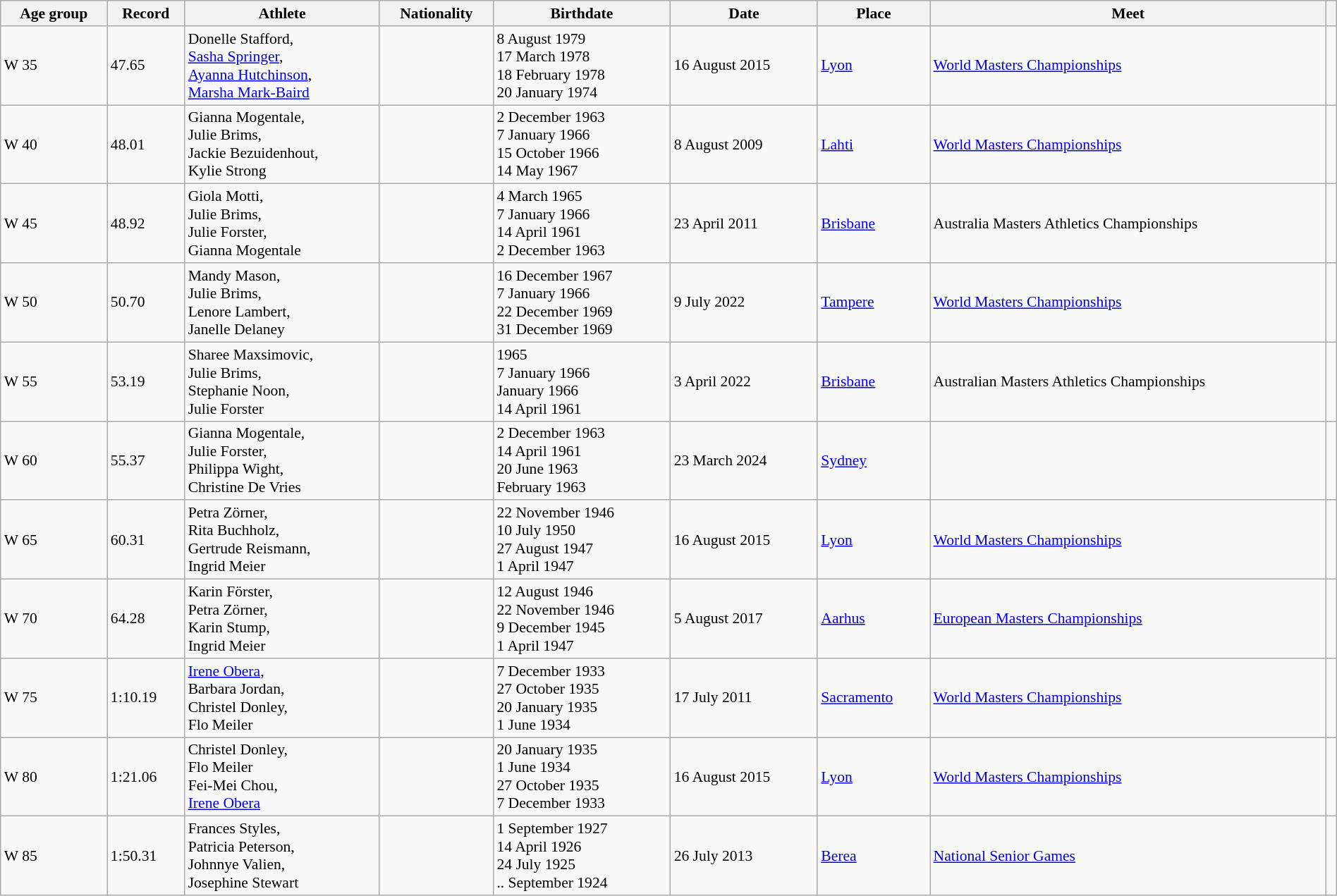<table class="wikitable" style="font-size:90%; width: 100%;">
<tr>
<th>Age group</th>
<th>Record</th>
<th>Athlete</th>
<th>Nationality</th>
<th>Birthdate</th>
<th>Date</th>
<th>Place</th>
<th>Meet</th>
<th></th>
</tr>
<tr>
<td>W 35</td>
<td>47.65</td>
<td>Donelle Stafford,<br><a href='#'>Sasha Springer</a>,<br><a href='#'>Ayanna Hutchinson</a>,<br><a href='#'>Marsha Mark-Baird</a></td>
<td></td>
<td>8 August 1979<br>17 March 1978<br>18 February 1978<br>20 January 1974</td>
<td>16 August 2015</td>
<td><a href='#'>Lyon</a> </td>
<td><a href='#'>World Masters Championships</a></td>
<td></td>
</tr>
<tr>
<td>W 40</td>
<td>48.01</td>
<td>Gianna Mogentale,<br>Julie Brims,<br>Jackie Bezuidenhout,<br>Kylie Strong</td>
<td></td>
<td>2 December 1963<br>7 January 1966<br>15 October 1966<br>14 May 1967</td>
<td>8 August 2009</td>
<td><a href='#'>Lahti</a> </td>
<td><a href='#'>World Masters Championships</a></td>
<td></td>
</tr>
<tr>
<td>W 45</td>
<td>48.92</td>
<td>Giola Motti,<br>Julie Brims,<br>Julie Forster,<br>Gianna Mogentale</td>
<td></td>
<td>4 March 1965<br>7 January 1966<br>14 April 1961<br>2 December 1963</td>
<td>23 April 2011</td>
<td><a href='#'>Brisbane</a> </td>
<td>Australia Masters Athletics Championships</td>
<td></td>
</tr>
<tr>
<td>W 50</td>
<td>50.70</td>
<td>Mandy Mason,<br>Julie Brims,<br>Lenore Lambert,<br>Janelle Delaney</td>
<td></td>
<td>16 December 1967<br>7 January 1966<br>22 December 1969<br>31 December 1969</td>
<td>9 July 2022</td>
<td><a href='#'>Tampere</a> </td>
<td><a href='#'>World Masters Championships</a></td>
<td></td>
</tr>
<tr>
<td>W 55</td>
<td>53.19</td>
<td>Sharee Maxsimovic,<br>Julie Brims,<br>Stephanie Noon,<br>Julie Forster</td>
<td></td>
<td>1965<br>7 January 1966<br>  January 1966<br>14 April 1961</td>
<td>3 April 2022</td>
<td><a href='#'>Brisbane</a> </td>
<td>Australian Masters Athletics Championships</td>
<td></td>
</tr>
<tr>
<td>W 60</td>
<td>55.37</td>
<td>Gianna Mogentale,<br>Julie Forster,<br>Philippa Wight,<br>Christine De Vries</td>
<td></td>
<td>2 December 1963<br>14 April 1961<br>20 June 1963<br>  February 1963</td>
<td>23 March 2024</td>
<td><a href='#'>Sydney</a> </td>
<td></td>
<td></td>
</tr>
<tr>
<td>W 65</td>
<td>60.31</td>
<td>Petra Zörner,<br> Rita Buchholz,<br> Gertrude Reismann,<br> Ingrid Meier</td>
<td></td>
<td>22 November 1946<br>10 July 1950<br>27 August 1947<br>1 April 1947</td>
<td>16 August 2015</td>
<td><a href='#'>Lyon</a> </td>
<td><a href='#'>World Masters Championships</a></td>
<td></td>
</tr>
<tr>
<td>W 70</td>
<td>64.28</td>
<td>Karin Förster,<br> Petra Zörner,<br> Karin Stump,<br> Ingrid Meier</td>
<td></td>
<td>12 August 1946<br>22 November 1946<br>9 December 1945<br>1 April 1947</td>
<td>5 August 2017</td>
<td><a href='#'>Aarhus</a> </td>
<td><a href='#'>European Masters Championships</a></td>
<td></td>
</tr>
<tr>
<td>W 75</td>
<td>1:10.19</td>
<td><a href='#'>Irene Obera</a>,<br>Barbara Jordan,<br>Christel Donley,<br>Flo Meiler</td>
<td></td>
<td>7 December 1933<br>27 October 1935<br>20 January 1935<br>1 June 1934</td>
<td>17 July 2011</td>
<td><a href='#'>Sacramento</a> </td>
<td><a href='#'>World Masters Championships</a></td>
<td></td>
</tr>
<tr>
<td>W 80</td>
<td>1:21.06</td>
<td>Christel Donley,<br>Flo Meiler<br>Fei-Mei Chou,<br> <a href='#'>Irene Obera</a></td>
<td></td>
<td>20 January 1935<br>1 June 1934<br>27 October 1935<br>7 December 1933</td>
<td>16 August 2015</td>
<td><a href='#'>Lyon</a> </td>
<td><a href='#'>World Masters Championships</a></td>
<td></td>
</tr>
<tr>
<td>W 85</td>
<td>1:50.31</td>
<td>Frances Styles,<br>Patricia Peterson,<br>Johnnye Valien,<br>Josephine Stewart</td>
<td></td>
<td>1 September 1927<br>14 April 1926<br>24 July 1925<br>.. September 1924</td>
<td>26 July 2013</td>
<td><a href='#'>Berea</a> </td>
<td><a href='#'>National Senior Games</a></td>
<td></td>
</tr>
</table>
